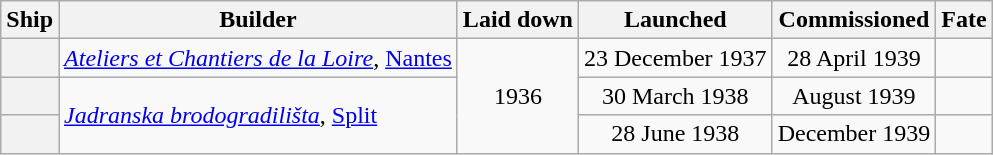<table class="wikitable plainrowheaders">
<tr>
<th scope="col">Ship</th>
<th scope="col">Builder</th>
<th scope="col">Laid down</th>
<th scope="col">Launched</th>
<th scope="col">Commissioned</th>
<th scope="col">Fate</th>
</tr>
<tr>
<th scope="row"></th>
<td><em><a href='#'>Ateliers et Chantiers de la Loire</a></em>, <a href='#'>Nantes</a></td>
<td rowspan=3 style="text-align:center;">1936</td>
<td style="text-align:center;">23 December 1937</td>
<td style="text-align:center;">28 April 1939</td>
<td></td>
</tr>
<tr>
<th scope="row"></th>
<td rowspan=2><em><a href='#'>Jadranska brodogradilišta</a></em>, <a href='#'>Split</a></td>
<td style="text-align:center;">30 March 1938</td>
<td style="text-align:center;">August 1939</td>
<td></td>
</tr>
<tr>
<th scope="row"></th>
<td style="text-align:center;">28 June 1938</td>
<td style="text-align:center;">December 1939</td>
<td></td>
</tr>
</table>
